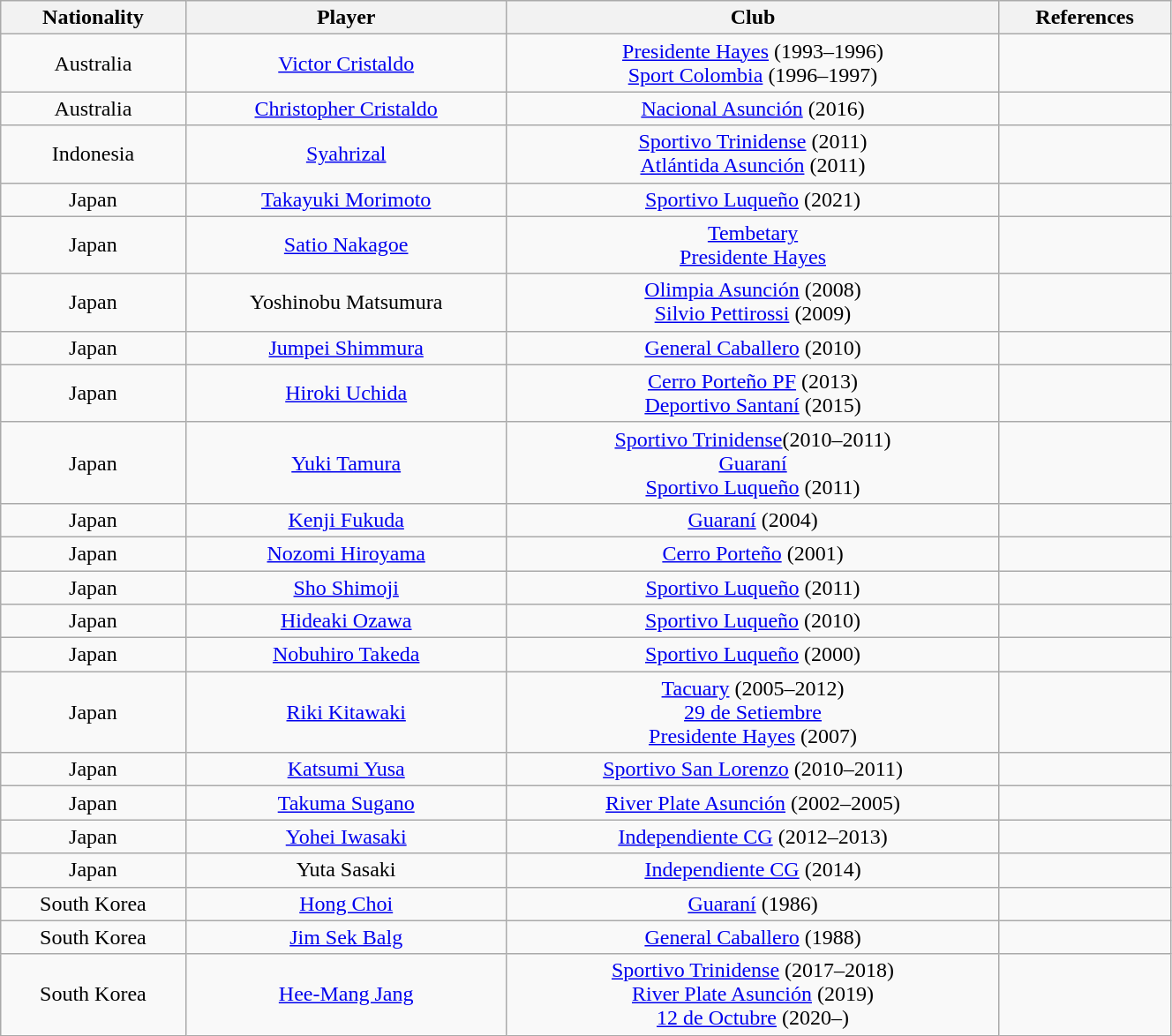<table class="wikitable sortable"  style="text-align:center; width:70%;">
<tr>
<th>Nationality</th>
<th>Player</th>
<th>Club</th>
<th>References</th>
</tr>
<tr>
<td> Australia</td>
<td><a href='#'>Victor Cristaldo</a></td>
<td><a href='#'>Presidente Hayes</a> (1993–1996)<br><a href='#'>Sport Colombia</a> (1996–1997)</td>
</tr>
<tr>
<td> Australia</td>
<td><a href='#'>Christopher Cristaldo</a></td>
<td><a href='#'>Nacional Asunción</a> (2016)</td>
<td></td>
</tr>
<tr>
<td> Indonesia</td>
<td><a href='#'>Syahrizal</a></td>
<td><a href='#'>Sportivo Trinidense</a> (2011)<br><a href='#'>Atlántida Asunción</a> (2011)</td>
<td></td>
</tr>
<tr>
<td> Japan</td>
<td><a href='#'>Takayuki Morimoto</a></td>
<td><a href='#'>Sportivo Luqueño</a> (2021)</td>
<td></td>
</tr>
<tr>
<td> Japan</td>
<td><a href='#'>Satio Nakagoe</a></td>
<td><a href='#'>Tembetary</a><br><a href='#'>Presidente Hayes</a></td>
<td></td>
</tr>
<tr>
<td> Japan</td>
<td>Yoshinobu Matsumura</td>
<td><a href='#'>Olimpia Asunción</a> (2008)<br> <a href='#'>Silvio Pettirossi</a> (2009)</td>
<td></td>
</tr>
<tr>
<td> Japan</td>
<td><a href='#'>Jumpei Shimmura</a></td>
<td><a href='#'>General Caballero</a> (2010)</td>
<td></td>
</tr>
<tr>
<td> Japan</td>
<td><a href='#'>Hiroki Uchida</a></td>
<td><a href='#'>Cerro Porteño PF</a> (2013)<br><a href='#'>Deportivo Santaní</a> (2015)</td>
<td></td>
</tr>
<tr>
<td> Japan</td>
<td><a href='#'>Yuki Tamura</a></td>
<td><a href='#'>Sportivo Trinidense</a>(2010–2011)<br><a href='#'>Guaraní</a><br><a href='#'>Sportivo Luqueño</a> (2011)</td>
<td></td>
</tr>
<tr>
<td> Japan</td>
<td><a href='#'>Kenji Fukuda</a></td>
<td><a href='#'>Guaraní</a> (2004)</td>
<td></td>
</tr>
<tr>
<td> Japan</td>
<td><a href='#'>Nozomi Hiroyama</a></td>
<td><a href='#'>Cerro Porteño</a> (2001)</td>
<td></td>
</tr>
<tr>
<td> Japan</td>
<td><a href='#'>Sho Shimoji</a></td>
<td><a href='#'>Sportivo Luqueño</a> (2011)</td>
<td></td>
</tr>
<tr>
<td> Japan</td>
<td><a href='#'>Hideaki Ozawa</a></td>
<td><a href='#'>Sportivo Luqueño</a> (2010)</td>
<td></td>
</tr>
<tr>
<td> Japan</td>
<td><a href='#'>Nobuhiro Takeda</a></td>
<td><a href='#'>Sportivo Luqueño</a> (2000)</td>
<td></td>
</tr>
<tr>
<td> Japan</td>
<td><a href='#'>Riki Kitawaki</a></td>
<td><a href='#'>Tacuary</a> (2005–2012)<br><a href='#'>29 de Setiembre</a><br><a href='#'>Presidente Hayes</a> (2007)<br></td>
<td></td>
</tr>
<tr>
<td> Japan</td>
<td><a href='#'>Katsumi Yusa</a></td>
<td><a href='#'>Sportivo San Lorenzo</a> (2010–2011)</td>
<td></td>
</tr>
<tr>
<td> Japan</td>
<td><a href='#'>Takuma Sugano</a></td>
<td><a href='#'>River Plate Asunción</a> (2002–2005)</td>
<td></td>
</tr>
<tr>
<td> Japan</td>
<td><a href='#'>Yohei Iwasaki</a></td>
<td><a href='#'>Independiente CG</a> (2012–2013)</td>
<td></td>
</tr>
<tr>
<td> Japan</td>
<td>Yuta Sasaki</td>
<td><a href='#'>Independiente CG</a> (2014)</td>
<td></td>
</tr>
<tr>
<td> South Korea</td>
<td><a href='#'>Hong Choi</a></td>
<td><a href='#'>Guaraní</a> (1986)</td>
<td></td>
</tr>
<tr>
<td> South Korea</td>
<td><a href='#'>Jim Sek Balg</a></td>
<td><a href='#'>General Caballero</a> (1988)</td>
<td></td>
</tr>
<tr>
<td> South Korea</td>
<td><a href='#'>Hee-Mang Jang</a></td>
<td><a href='#'>Sportivo Trinidense</a> (2017–2018)<br><a href='#'>River Plate Asunción</a> (2019)<br><a href='#'>12 de Octubre</a> (2020–)</td>
<td></td>
</tr>
</table>
